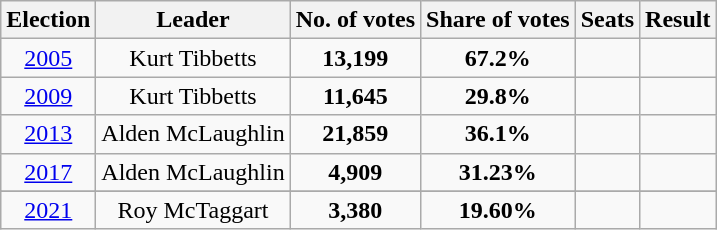<table class="sortable wikitable" style="text-align: center;">
<tr>
<th scope="col">Election</th>
<th scope="col">Leader</th>
<th scope="col">No. of votes</th>
<th scope="col">Share of votes</th>
<th scope="col">Seats</th>
<th scope="col">Result</th>
</tr>
<tr>
<td><a href='#'>2005</a></td>
<td>Kurt Tibbetts</td>
<td><strong>13,199</strong></td>
<td><strong>67.2%</strong></td>
<td></td>
<td></td>
</tr>
<tr>
<td><a href='#'>2009</a></td>
<td>Kurt Tibbetts</td>
<td><strong>11,645</strong></td>
<td><strong>29.8%</strong></td>
<td></td>
<td></td>
</tr>
<tr>
<td><a href='#'>2013</a></td>
<td>Alden McLaughlin</td>
<td><strong>21,859</strong></td>
<td><strong>36.1%</strong></td>
<td></td>
<td></td>
</tr>
<tr>
<td><a href='#'>2017</a></td>
<td>Alden McLaughlin</td>
<td><strong>4,909</strong></td>
<td><strong>31.23%</strong></td>
<td></td>
<td></td>
</tr>
<tr>
</tr>
<tr>
<td><a href='#'>2021</a></td>
<td>Roy McTaggart</td>
<td><strong>3,380</strong></td>
<td><strong>19.60%</strong></td>
<td></td>
<td></td>
</tr>
</table>
